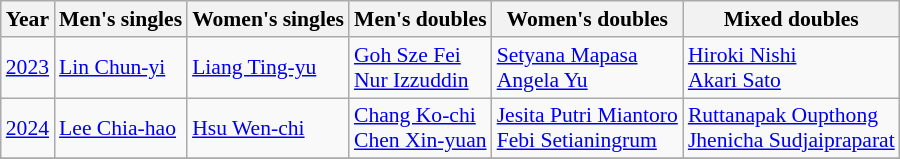<table class=wikitable style="font-size:90%;">
<tr>
<th>Year</th>
<th>Men's singles</th>
<th>Women's singles</th>
<th>Men's doubles</th>
<th>Women's doubles</th>
<th>Mixed doubles</th>
</tr>
<tr>
<td><a href='#'>2023</a></td>
<td> <a href='#'>Lin Chun-yi</a></td>
<td> <a href='#'>Liang Ting-yu</a></td>
<td> <a href='#'>Goh Sze Fei</a><br> <a href='#'>Nur Izzuddin</a></td>
<td> <a href='#'>Setyana Mapasa</a><br> <a href='#'>Angela Yu</a></td>
<td> <a href='#'>Hiroki Nishi</a><br> <a href='#'>Akari Sato</a></td>
</tr>
<tr>
<td><a href='#'>2024</a></td>
<td> <a href='#'>Lee Chia-hao</a></td>
<td> <a href='#'>Hsu Wen-chi</a></td>
<td> <a href='#'>Chang Ko-chi</a><br> <a href='#'>Chen Xin-yuan</a></td>
<td> <a href='#'>Jesita Putri Miantoro</a><br> <a href='#'>Febi Setianingrum</a></td>
<td> <a href='#'>Ruttanapak Oupthong</a><br> <a href='#'>Jhenicha Sudjaipraparat</a></td>
</tr>
<tr>
</tr>
</table>
